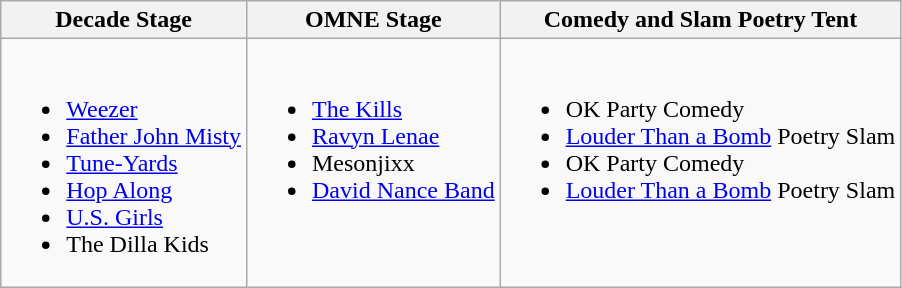<table class="wikitable">
<tr>
<th>Decade Stage</th>
<th>OMNE Stage</th>
<th>Comedy and Slam Poetry Tent</th>
</tr>
<tr valign="top">
<td><br><ul><li><a href='#'>Weezer</a></li><li><a href='#'>Father John Misty</a></li><li><a href='#'>Tune-Yards</a></li><li><a href='#'>Hop Along</a></li><li><a href='#'>U.S. Girls</a></li><li>The Dilla Kids</li></ul></td>
<td><br><ul><li><a href='#'>The Kills</a></li><li><a href='#'>Ravyn Lenae</a></li><li>Mesonjixx</li><li><a href='#'>David Nance Band</a></li></ul></td>
<td><br><ul><li>OK Party Comedy</li><li><a href='#'>Louder Than a Bomb</a> Poetry Slam</li><li>OK Party Comedy</li><li><a href='#'>Louder Than a Bomb</a> Poetry Slam</li></ul></td>
</tr>
</table>
